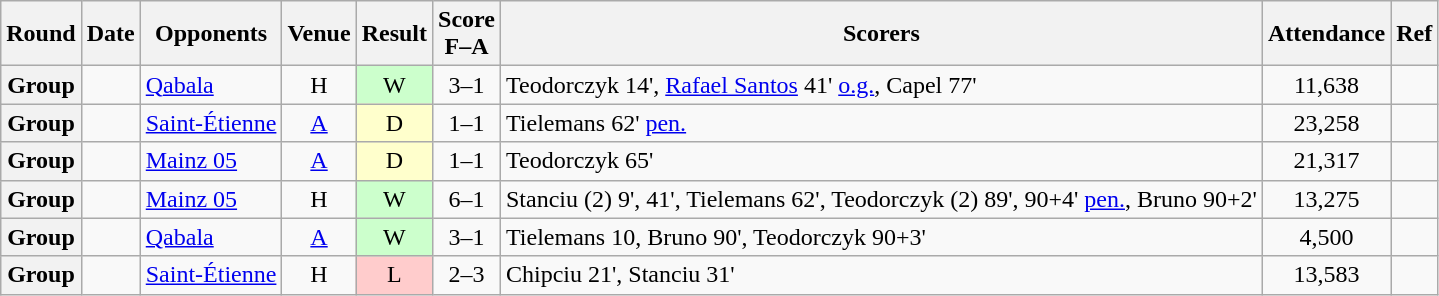<table class="wikitable plainrowheaders sortable" style="text-align:center">
<tr>
<th scope="col">Round</th>
<th scope="col">Date</th>
<th scope="col">Opponents</th>
<th scope="col">Venue</th>
<th scope="col">Result</th>
<th scope="col">Score<br>F–A</th>
<th scope="col" class="unsortable">Scorers</th>
<th scope="col">Attendance</th>
<th scope="col" class="unsortable">Ref</th>
</tr>
<tr>
<th scope="row">Group</th>
<td align="left"></td>
<td align="left"><a href='#'>Qabala</a></td>
<td>H</td>
<td style="background-color:#CCFFCC">W</td>
<td>3–1</td>
<td align="left">Teodorczyk 14', <a href='#'>Rafael Santos</a> 41' <a href='#'>o.g.</a>, Capel 77'</td>
<td>11,638</td>
<td></td>
</tr>
<tr>
<th scope="row">Group</th>
<td align="left"></td>
<td align="left"><a href='#'>Saint-Étienne</a></td>
<td><a href='#'>A</a></td>
<td style="background-color:#FFFFCC">D</td>
<td>1–1</td>
<td align="left">Tielemans 62' <a href='#'>pen.</a></td>
<td>23,258</td>
<td></td>
</tr>
<tr>
<th scope="row">Group</th>
<td align="left"></td>
<td align="left"><a href='#'>Mainz 05</a></td>
<td><a href='#'>A</a></td>
<td style="background-color:#FFFFCC">D</td>
<td>1–1</td>
<td align="left">Teodorczyk 65'</td>
<td>21,317</td>
<td></td>
</tr>
<tr>
<th scope="row">Group</th>
<td align="left"></td>
<td align="left"><a href='#'>Mainz 05</a></td>
<td>H</td>
<td style="background-color:#CCFFCC">W</td>
<td>6–1</td>
<td align="left">Stanciu (2) 9', 41', Tielemans 62', Teodorczyk (2) 89', 90+4' <a href='#'>pen.</a>, Bruno 90+2'</td>
<td>13,275</td>
<td></td>
</tr>
<tr>
<th scope="row">Group</th>
<td align="left"></td>
<td align="left"><a href='#'>Qabala</a></td>
<td><a href='#'>A</a></td>
<td style="background-color:#CCFFCC">W</td>
<td>3–1</td>
<td align="left">Tielemans 10, Bruno 90', Teodorczyk 90+3'</td>
<td>4,500</td>
<td></td>
</tr>
<tr>
<th scope="row">Group</th>
<td align="left"></td>
<td align="left"><a href='#'>Saint-Étienne</a></td>
<td>H</td>
<td style="background-color:#FFCCCC">L</td>
<td>2–3</td>
<td align="left">Chipciu 21', Stanciu 31'</td>
<td>13,583</td>
<td></td>
</tr>
</table>
